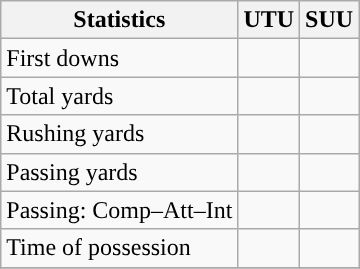<table class="wikitable" style="float: left;">
<tr>
<th>Statistics</th>
<th>UTU</th>
<th>SUU</th>
</tr>
<tr>
<td>First downs</td>
<td></td>
<td></td>
</tr>
<tr>
<td>Total yards</td>
<td></td>
<td></td>
</tr>
<tr>
<td>Rushing yards</td>
<td></td>
<td></td>
</tr>
<tr>
<td>Passing yards</td>
<td></td>
<td></td>
</tr>
<tr>
<td>Passing: Comp–Att–Int</td>
<td></td>
<td></td>
</tr>
<tr>
<td>Time of possession</td>
<td></td>
<td></td>
</tr>
<tr>
</tr>
</table>
